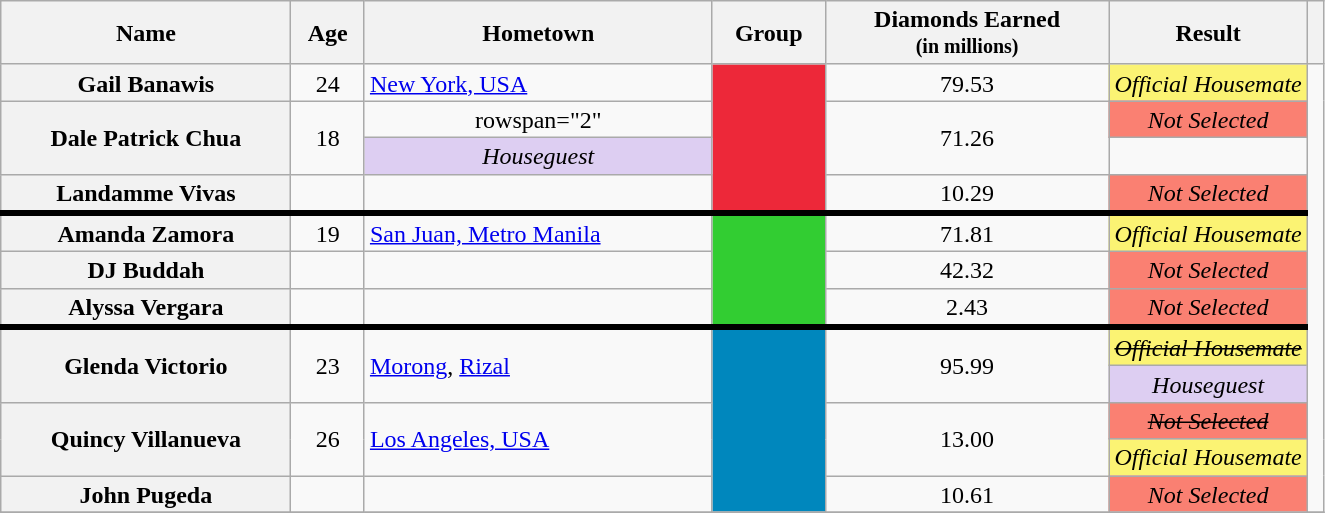<table class="wikitable sortable" style="font-size:100%; line-height:17px; text-align:center;">
<tr>
<th>Name</th>
<th>Age</th>
<th>Hometown</th>
<th>Group</th>
<th>Diamonds Earned<br><small>(in millions)</small></th>
<th>Result</th>
<th></th>
</tr>
<tr>
<th>Gail Banawis</th>
<td>24</td>
<td align="left"><a href='#'>New York, USA</a></td>
<td style="background:#ED2839;" rowspan="4"></td>
<td>79.53</td>
<td style="background:#FBF373;" width="15%"><em>Official Housemate</em></td>
<td rowspan="12"></td>
</tr>
<tr>
<th rowspan="2">Dale Patrick Chua</th>
<td rowspan="2">18</td>
<td>rowspan="2" </td>
<td rowspan="2">71.26</td>
<td style="background:#FA8072;"><em>Not Selected</em></td>
</tr>
<tr>
<td style="background:#DDCEF2"><em>Houseguest</em></td>
</tr>
<tr>
<th>Landamme Vivas</th>
<td></td>
<td></td>
<td>10.29</td>
<td style="background:#FA8072;" width="5%"><em>Not Selected</em></td>
</tr>
<tr style="border-top: 4px solid;">
<th>Amanda Zamora</th>
<td>19</td>
<td align="left"><a href='#'>San Juan, Metro Manila</a></td>
<td style="background:#32CD32;" rowspan="3"></td>
<td>71.81</td>
<td style="background:#FBF373;"><em>Official Housemate</em></td>
</tr>
<tr>
<th>DJ Buddah</th>
<td></td>
<td></td>
<td>42.32</td>
<td style="background:#FA8072;"><em>Not Selected</em></td>
</tr>
<tr>
<th>Alyssa Vergara</th>
<td></td>
<td></td>
<td>2.43</td>
<td style="background:#FA8072;"><em>Not Selected</em></td>
</tr>
<tr style="border-top: 4px solid;">
<th rowspan="2">Glenda Victorio</th>
<td rowspan="2">23</td>
<td rowspan="2" align="left"><a href='#'>Morong</a>, <a href='#'>Rizal</a></td>
<td style="background:#0087BD;" rowspan="5"></td>
<td rowspan="2">95.99</td>
<td style="background:#FBF373;"><s><em>Official Housemate</em></s></td>
</tr>
<tr>
<td style="background:#DDCEF2"><em>Houseguest</em></td>
</tr>
<tr>
<th rowspan="2">Quincy Villanueva</th>
<td rowspan="2">26</td>
<td rowspan="2" align="left"><a href='#'>Los Angeles, USA</a></td>
<td rowspan="2">13.00</td>
<td style="background:#FA8072;"><s><em>Not Selected</em></s></td>
</tr>
<tr>
<td style="background:#FBF373;"><em>Official Housemate</em></td>
</tr>
<tr>
<th>John Pugeda</th>
<td></td>
<td></td>
<td>10.61</td>
<td style="background:#FA8072;"><em>Not Selected</em></td>
</tr>
<tr>
</tr>
</table>
